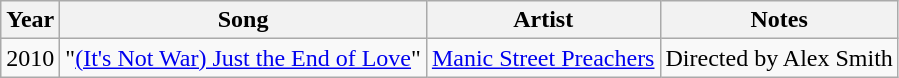<table class="wikitable plainrowheaders sortable" style="margin-right: 0;">
<tr>
<th scope="col">Year</th>
<th scope="col">Song</th>
<th scope="col">Artist</th>
<th scope="col" class="unsortable">Notes</th>
</tr>
<tr>
<td>2010</td>
<td>"<a href='#'>(It's Not War) Just the End of Love</a>"</td>
<td><a href='#'>Manic Street Preachers</a></td>
<td>Directed by Alex Smith</td>
</tr>
</table>
